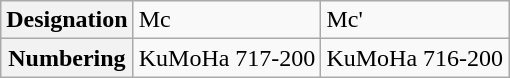<table class="wikitable">
<tr>
<th>Designation</th>
<td>Mc</td>
<td>Mc'</td>
</tr>
<tr>
<th>Numbering</th>
<td>KuMoHa 717-200</td>
<td>KuMoHa 716-200</td>
</tr>
</table>
